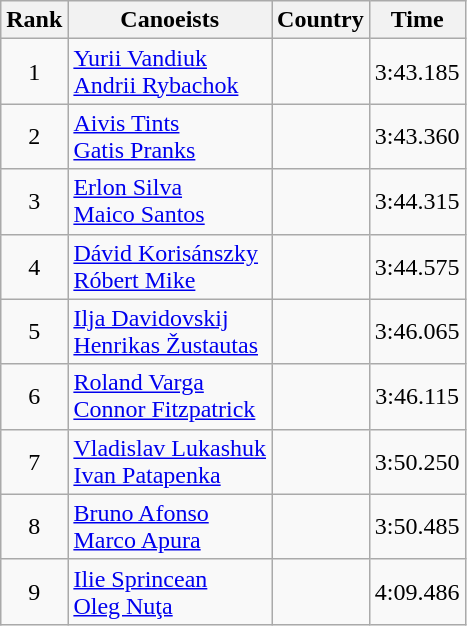<table class="wikitable" style="text-align:center">
<tr>
<th>Rank</th>
<th>Canoeists</th>
<th>Country</th>
<th>Time</th>
</tr>
<tr>
<td>1</td>
<td align="left"><a href='#'>Yurii Vandiuk</a><br><a href='#'>Andrii Rybachok</a></td>
<td align="left"></td>
<td>3:43.185</td>
</tr>
<tr>
<td>2</td>
<td align="left"><a href='#'>Aivis Tints</a><br><a href='#'>Gatis Pranks</a></td>
<td align="left"></td>
<td>3:43.360</td>
</tr>
<tr>
<td>3</td>
<td align="left"><a href='#'>Erlon Silva</a><br><a href='#'>Maico Santos</a></td>
<td align="left"></td>
<td>3:44.315</td>
</tr>
<tr>
<td>4</td>
<td align="left"><a href='#'>Dávid Korisánszky</a><br><a href='#'>Róbert Mike</a></td>
<td align="left"></td>
<td>3:44.575</td>
</tr>
<tr>
<td>5</td>
<td align="left"><a href='#'>Ilja Davidovskij</a><br><a href='#'>Henrikas Žustautas</a></td>
<td align="left"></td>
<td>3:46.065</td>
</tr>
<tr>
<td>6</td>
<td align="left"><a href='#'>Roland Varga</a><br><a href='#'>Connor Fitzpatrick</a></td>
<td align="left"></td>
<td>3:46.115</td>
</tr>
<tr>
<td>7</td>
<td align="left"><a href='#'>Vladislav Lukashuk</a><br><a href='#'>Ivan Patapenka</a></td>
<td align="left"></td>
<td>3:50.250</td>
</tr>
<tr>
<td>8</td>
<td align="left"><a href='#'>Bruno Afonso</a><br><a href='#'>Marco Apura</a></td>
<td align="left"></td>
<td>3:50.485</td>
</tr>
<tr>
<td>9</td>
<td align="left"><a href='#'>Ilie Sprincean</a><br><a href='#'>Oleg Nuţa</a></td>
<td align="left"></td>
<td>4:09.486</td>
</tr>
</table>
